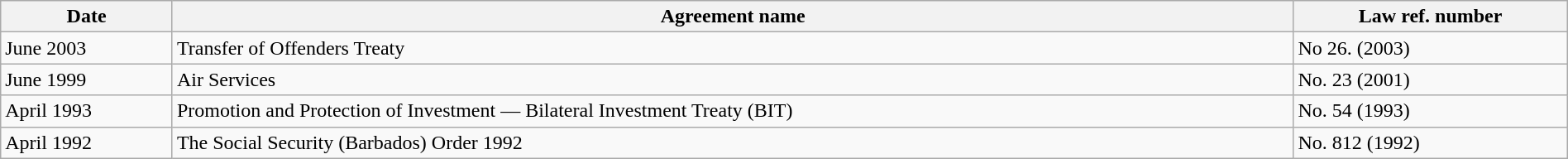<table class="wikitable sortable"; border="1" width="100%" border="1" cellpadding="4" cellspacing="0" style="margin:0.5em 1em 0.5em 0; border:1px #aaa solid; border-collapse:collapse">
<tr>
<th class="unsortable">Date</th>
<th>Agreement name</th>
<th>Law ref. number</th>
</tr>
<tr>
<td>June 2003</td>
<td>Transfer of Offenders Treaty</td>
<td>No 26. (2003)</td>
</tr>
<tr>
<td>June 1999</td>
<td>Air Services</td>
<td>No. 23 (2001)</td>
</tr>
<tr>
<td>April 1993</td>
<td>Promotion and Protection of Investment — Bilateral Investment Treaty (BIT)</td>
<td>No. 54 (1993)</td>
</tr>
<tr>
<td>April 1992</td>
<td>The Social Security (Barbados) Order 1992</td>
<td>No. 812 (1992)</td>
</tr>
</table>
